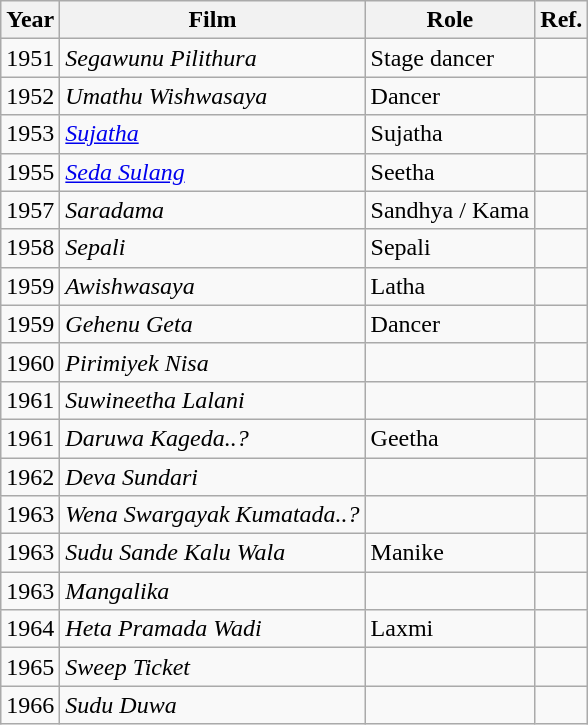<table class="wikitable">
<tr>
<th>Year</th>
<th>Film</th>
<th>Role</th>
<th>Ref.</th>
</tr>
<tr>
<td>1951</td>
<td><em>Segawunu Pilithura</em></td>
<td>Stage dancer</td>
<td></td>
</tr>
<tr>
<td>1952</td>
<td><em>Umathu Wishwasaya</em></td>
<td>Dancer</td>
<td></td>
</tr>
<tr>
<td>1953</td>
<td><em><a href='#'>Sujatha</a></em></td>
<td>Sujatha</td>
<td></td>
</tr>
<tr>
<td>1955</td>
<td><em><a href='#'>Seda Sulang</a></em></td>
<td>Seetha</td>
<td></td>
</tr>
<tr>
<td>1957</td>
<td><em>Saradama</em></td>
<td>Sandhya / Kama</td>
<td></td>
</tr>
<tr>
<td>1958</td>
<td><em>Sepali</em></td>
<td>Sepali</td>
<td></td>
</tr>
<tr>
<td>1959</td>
<td><em>Awishwasaya</em></td>
<td>Latha</td>
<td></td>
</tr>
<tr>
<td>1959</td>
<td><em>Gehenu Geta</em></td>
<td>Dancer</td>
<td></td>
</tr>
<tr>
<td>1960</td>
<td><em>Pirimiyek Nisa</em></td>
<td></td>
<td></td>
</tr>
<tr>
<td>1961</td>
<td><em>Suwineetha Lalani</em></td>
<td></td>
<td></td>
</tr>
<tr>
<td>1961</td>
<td><em>Daruwa Kageda..?</em></td>
<td>Geetha</td>
<td></td>
</tr>
<tr>
<td>1962</td>
<td><em>Deva Sundari</em></td>
<td></td>
<td></td>
</tr>
<tr>
<td>1963</td>
<td><em>Wena Swargayak Kumatada..?</em></td>
<td></td>
<td></td>
</tr>
<tr>
<td>1963</td>
<td><em>Sudu Sande Kalu Wala</em></td>
<td>Manike</td>
<td></td>
</tr>
<tr>
<td>1963</td>
<td><em>Mangalika</em></td>
<td></td>
<td></td>
</tr>
<tr>
<td>1964</td>
<td><em>Heta Pramada Wadi</em></td>
<td>Laxmi</td>
<td></td>
</tr>
<tr>
<td>1965</td>
<td><em>Sweep Ticket</em></td>
<td></td>
<td></td>
</tr>
<tr>
<td>1966</td>
<td><em>Sudu Duwa</em></td>
<td></td>
<td></td>
</tr>
</table>
